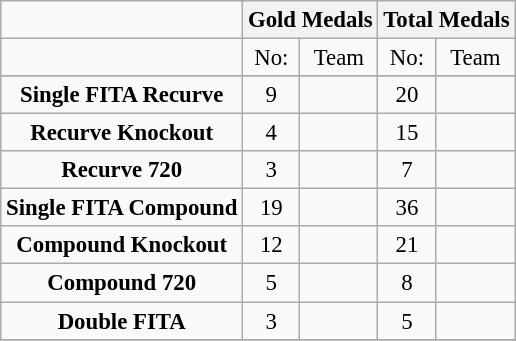<table class="wikitable" style="text-align: center; font-size:95%;">
<tr>
<td></td>
<th colspan=2>Gold Medals</th>
<th colspan=2>Total Medals</th>
</tr>
<tr>
<td></td>
<td>No:</td>
<td>Team</td>
<td>No:</td>
<td>Team</td>
</tr>
<tr>
</tr>
<tr>
<td><strong>Single FITA Recurve</strong></td>
<td>9</td>
<td align="left"></td>
<td>20</td>
<td align="left"></td>
</tr>
<tr>
<td><strong>Recurve Knockout</strong></td>
<td>4</td>
<td align="left"></td>
<td>15</td>
<td align="left"></td>
</tr>
<tr>
<td><strong>Recurve 720</strong></td>
<td>3</td>
<td align="left"></td>
<td>7</td>
<td align="left"></td>
</tr>
<tr>
<td><strong>Single FITA Compound</strong></td>
<td>19</td>
<td align="left"></td>
<td>36</td>
<td align="left"></td>
</tr>
<tr>
<td><strong>Compound Knockout</strong></td>
<td>12</td>
<td align="left"></td>
<td>21</td>
<td align="left"></td>
</tr>
<tr>
<td><strong>Compound 720</strong></td>
<td>5</td>
<td align="left"></td>
<td>8</td>
<td align="left"></td>
</tr>
<tr>
<td><strong>Double FITA</strong></td>
<td>3</td>
<td align="left"> </td>
<td>5</td>
<td align="left"> </td>
</tr>
<tr>
</tr>
</table>
